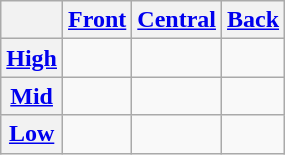<table class="wikitable" style="text-align:center">
<tr>
<th></th>
<th><a href='#'>Front</a></th>
<th><a href='#'>Central</a></th>
<th><a href='#'>Back</a></th>
</tr>
<tr>
<th><a href='#'>High</a></th>
<td align="center"></td>
<td></td>
<td align="center"></td>
</tr>
<tr>
<th><a href='#'>Mid</a></th>
<td align="center"></td>
<td></td>
<td align="center"></td>
</tr>
<tr>
<th><a href='#'>Low</a></th>
<td></td>
<td align="center"></td>
<td></td>
</tr>
</table>
